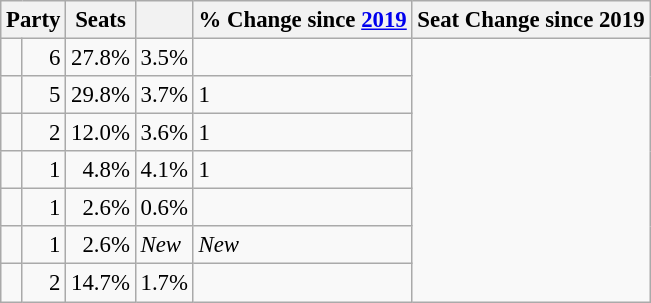<table class="wikitable" style="font-size: 95%">
<tr>
<th colspan=2>Party</th>
<th>Seats</th>
<th></th>
<th>% Change since <a href='#'>2019</a></th>
<th>Seat Change since 2019</th>
</tr>
<tr>
<td></td>
<td style="text-align:right;">6</td>
<td style="text-align:right;">27.8%</td>
<td> 3.5%</td>
<td></td>
</tr>
<tr>
<td></td>
<td style="text-align:right;">5</td>
<td style="text-align:right;">29.8%</td>
<td> 3.7%</td>
<td> 1</td>
</tr>
<tr>
<td></td>
<td style="text-align:right;">2</td>
<td style="text-align:right;">12.0%</td>
<td> 3.6%</td>
<td> 1</td>
</tr>
<tr>
<td></td>
<td style="text-align:right;">1</td>
<td style="text-align:right;">4.8%</td>
<td> 4.1%</td>
<td> 1</td>
</tr>
<tr>
<td></td>
<td style="text-align:right;">1</td>
<td style="text-align:right;">2.6%</td>
<td> 0.6%</td>
<td></td>
</tr>
<tr>
<td></td>
<td style="text-align:right;">1</td>
<td style="text-align:right;">2.6%</td>
<td><em>New</em></td>
<td><em>New</em></td>
</tr>
<tr>
<td></td>
<td style="text-align:right;">2</td>
<td style="text-align:right;">14.7%</td>
<td> 1.7%</td>
<td></td>
</tr>
</table>
